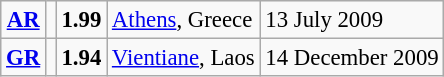<table class="wikitable" style="font-size:95%; position:relative;">
<tr>
<td align=center><strong><a href='#'>AR</a></strong></td>
<td></td>
<td><strong>1.99</strong></td>
<td><a href='#'>Athens</a>, Greece</td>
<td>13 July 2009</td>
</tr>
<tr>
<td align=center><strong><a href='#'>GR</a></strong></td>
<td></td>
<td><strong>1.94</strong></td>
<td><a href='#'>Vientiane</a>, Laos</td>
<td>14 December 2009</td>
</tr>
</table>
